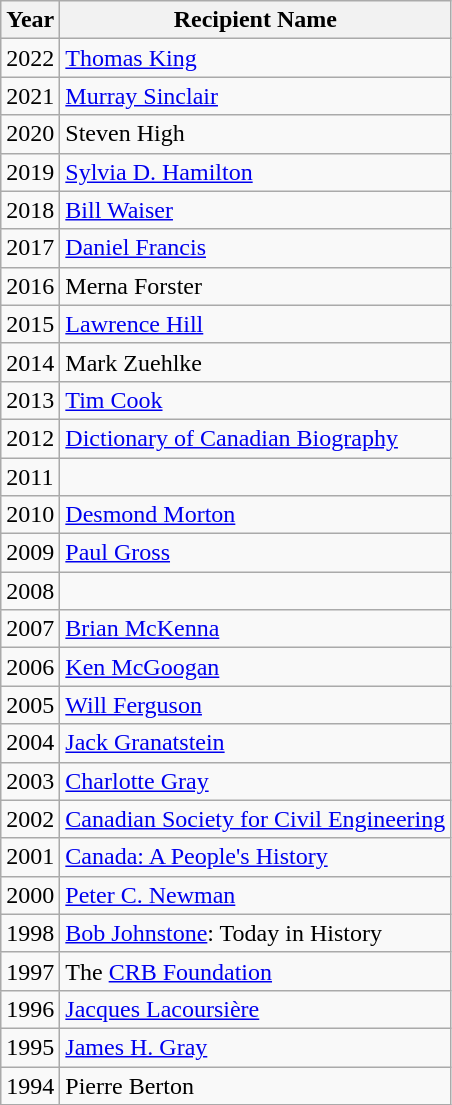<table class="wikitable">
<tr>
<th>Year</th>
<th>Recipient Name</th>
</tr>
<tr>
<td>2022</td>
<td><a href='#'>Thomas King</a></td>
</tr>
<tr>
<td>2021</td>
<td><a href='#'>Murray Sinclair</a></td>
</tr>
<tr>
<td>2020</td>
<td>Steven High</td>
</tr>
<tr>
<td>2019</td>
<td><a href='#'>Sylvia D. Hamilton</a></td>
</tr>
<tr>
<td>2018</td>
<td><a href='#'>Bill Waiser</a></td>
</tr>
<tr>
<td>2017</td>
<td><a href='#'>Daniel Francis</a></td>
</tr>
<tr>
<td>2016</td>
<td>Merna Forster</td>
</tr>
<tr>
<td>2015</td>
<td><a href='#'>Lawrence Hill</a></td>
</tr>
<tr>
<td>2014</td>
<td>Mark Zuehlke</td>
</tr>
<tr>
<td>2013</td>
<td><a href='#'>Tim Cook</a></td>
</tr>
<tr>
<td>2012</td>
<td><a href='#'>Dictionary of Canadian Biography</a></td>
</tr>
<tr>
<td>2011</td>
<td></td>
</tr>
<tr>
<td>2010</td>
<td><a href='#'>Desmond Morton</a></td>
</tr>
<tr>
<td>2009</td>
<td><a href='#'>Paul Gross</a></td>
</tr>
<tr>
<td>2008</td>
<td></td>
</tr>
<tr>
<td>2007</td>
<td><a href='#'>Brian McKenna</a></td>
</tr>
<tr>
<td>2006</td>
<td><a href='#'>Ken McGoogan</a></td>
</tr>
<tr>
<td>2005</td>
<td><a href='#'>Will Ferguson</a></td>
</tr>
<tr>
<td>2004</td>
<td><a href='#'>Jack Granatstein</a></td>
</tr>
<tr>
<td>2003</td>
<td><a href='#'>Charlotte Gray</a></td>
</tr>
<tr>
<td>2002</td>
<td><a href='#'>Canadian Society for Civil Engineering</a></td>
</tr>
<tr>
<td>2001</td>
<td><a href='#'>Canada: A People's History</a></td>
</tr>
<tr>
<td>2000</td>
<td><a href='#'>Peter C. Newman</a></td>
</tr>
<tr>
<td>1998</td>
<td><a href='#'>Bob Johnstone</a>: Today in History</td>
</tr>
<tr>
<td>1997</td>
<td>The <a href='#'>CRB Foundation</a></td>
</tr>
<tr>
<td>1996</td>
<td><a href='#'>Jacques Lacoursière</a></td>
</tr>
<tr>
<td>1995</td>
<td><a href='#'>James H. Gray</a></td>
</tr>
<tr>
<td>1994</td>
<td>Pierre Berton</td>
</tr>
</table>
